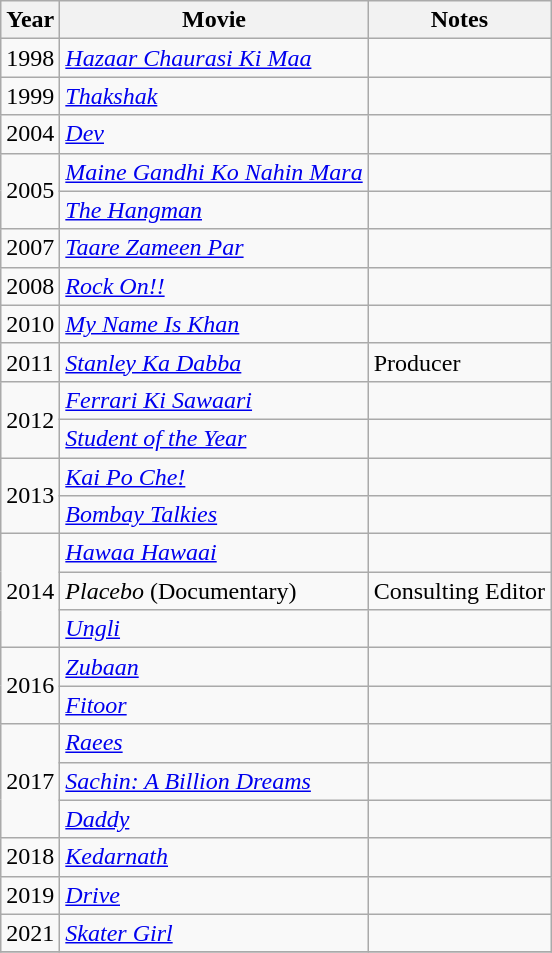<table class="wikitable sortable">
<tr>
<th>Year</th>
<th>Movie</th>
<th>Notes</th>
</tr>
<tr>
<td>1998</td>
<td><em><a href='#'>Hazaar Chaurasi Ki Maa</a></em></td>
<td></td>
</tr>
<tr>
<td>1999</td>
<td><em><a href='#'>Thakshak</a></em></td>
<td></td>
</tr>
<tr>
<td>2004</td>
<td><a href='#'><em>Dev</em></a></td>
<td></td>
</tr>
<tr>
<td rowspan="2">2005</td>
<td><em><a href='#'>Maine Gandhi Ko Nahin Mara</a></em></td>
<td></td>
</tr>
<tr>
<td><a href='#'><em>The Hangman</em></a></td>
<td></td>
</tr>
<tr>
<td>2007</td>
<td><em><a href='#'>Taare Zameen Par</a></em></td>
<td></td>
</tr>
<tr>
<td>2008</td>
<td><em><a href='#'>Rock On!!</a></em></td>
<td></td>
</tr>
<tr>
<td>2010</td>
<td><em><a href='#'>My Name Is Khan</a></em></td>
<td></td>
</tr>
<tr>
<td>2011</td>
<td><em><a href='#'>Stanley Ka Dabba</a></em></td>
<td>Producer</td>
</tr>
<tr>
<td rowspan="2">2012</td>
<td><em><a href='#'>Ferrari Ki Sawaari</a></em></td>
<td></td>
</tr>
<tr>
<td><em><a href='#'>Student of the Year</a></em></td>
<td></td>
</tr>
<tr>
<td rowspan="2">2013</td>
<td><em><a href='#'>Kai Po Che!</a></em></td>
<td></td>
</tr>
<tr>
<td><a href='#'><em>Bombay Talkies</em></a></td>
<td></td>
</tr>
<tr>
<td rowspan="3">2014</td>
<td><em><a href='#'>Hawaa Hawaai</a></em></td>
<td></td>
</tr>
<tr>
<td><em>Placebo</em> (Documentary)</td>
<td>Consulting Editor</td>
</tr>
<tr>
<td><em><a href='#'>Ungli</a></em></td>
<td></td>
</tr>
<tr>
<td rowspan="2">2016</td>
<td><em><a href='#'>Zubaan</a></em></td>
<td></td>
</tr>
<tr>
<td><em><a href='#'>Fitoor</a></em></td>
<td></td>
</tr>
<tr>
<td rowspan="3">2017</td>
<td><a href='#'><em>Raees</em></a></td>
<td></td>
</tr>
<tr>
<td><em><a href='#'>Sachin: A Billion Dreams</a></em></td>
<td></td>
</tr>
<tr>
<td><a href='#'><em>Daddy</em></a></td>
<td></td>
</tr>
<tr>
<td>2018</td>
<td><a href='#'><em>Kedarnath</em></a></td>
<td></td>
</tr>
<tr>
<td>2019</td>
<td><a href='#'><em>Drive</em></a></td>
<td></td>
</tr>
<tr>
<td>2021</td>
<td><em><a href='#'>Skater Girl</a></em></td>
<td></td>
</tr>
<tr>
</tr>
</table>
